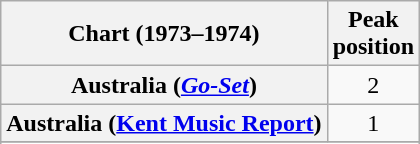<table class="wikitable sortable plainrowheaders" style="text-align:center">
<tr>
<th>Chart (1973–1974)</th>
<th>Peak<br>position</th>
</tr>
<tr>
<th scope="row">Australia (<em><a href='#'>Go-Set</a></em>)</th>
<td>2</td>
</tr>
<tr>
<th scope="row">Australia (<a href='#'>Kent Music Report</a>)</th>
<td>1</td>
</tr>
<tr>
</tr>
<tr>
</tr>
<tr>
</tr>
<tr>
</tr>
<tr>
</tr>
<tr>
</tr>
<tr>
</tr>
<tr>
</tr>
<tr>
</tr>
</table>
